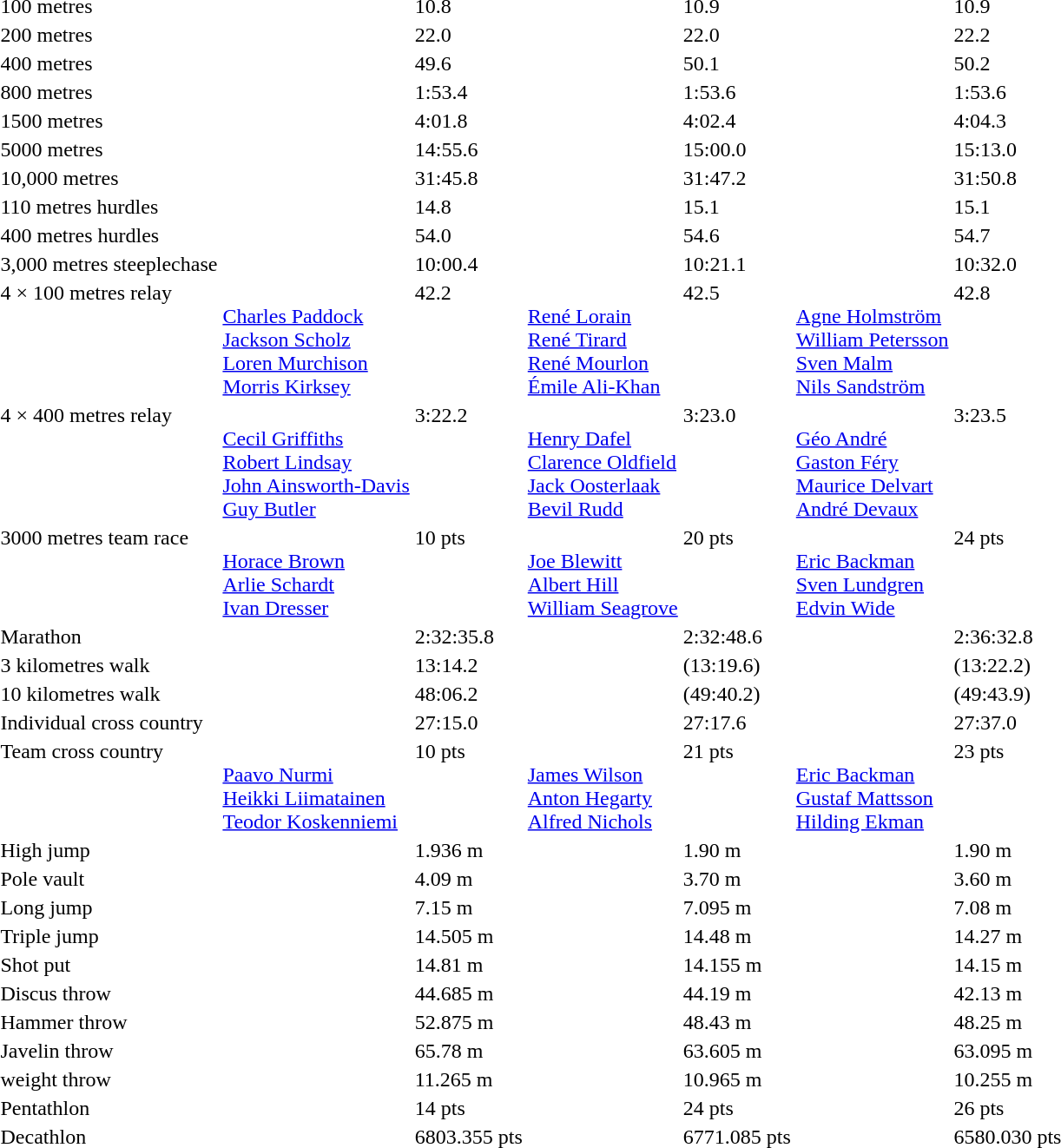<table>
<tr>
<td>100 metres<br></td>
<td></td>
<td>10.8</td>
<td></td>
<td>10.9</td>
<td></td>
<td>10.9</td>
</tr>
<tr>
<td>200 metres<br></td>
<td></td>
<td>22.0</td>
<td></td>
<td>22.0</td>
<td></td>
<td>22.2</td>
</tr>
<tr>
<td>400 metres<br></td>
<td></td>
<td>49.6</td>
<td></td>
<td>50.1</td>
<td></td>
<td>50.2</td>
</tr>
<tr>
<td>800 metres<br></td>
<td></td>
<td>1:53.4</td>
<td></td>
<td>1:53.6</td>
<td></td>
<td>1:53.6</td>
</tr>
<tr>
<td>1500 metres<br></td>
<td></td>
<td>4:01.8</td>
<td></td>
<td>4:02.4</td>
<td></td>
<td>4:04.3</td>
</tr>
<tr>
<td>5000 metres<br></td>
<td></td>
<td>14:55.6</td>
<td></td>
<td>15:00.0</td>
<td></td>
<td>15:13.0</td>
</tr>
<tr>
<td>10,000 metres<br></td>
<td></td>
<td>31:45.8</td>
<td></td>
<td>31:47.2</td>
<td></td>
<td>31:50.8</td>
</tr>
<tr>
<td>110 metres hurdles<br></td>
<td></td>
<td>14.8 <strong></strong></td>
<td></td>
<td>15.1</td>
<td></td>
<td>15.1</td>
</tr>
<tr>
<td>400 metres hurdles<br></td>
<td></td>
<td>54.0 <strong></strong></td>
<td></td>
<td>54.6</td>
<td></td>
<td>54.7</td>
</tr>
<tr>
<td>3,000 metres steeplechase<br></td>
<td></td>
<td>10:00.4 </td>
<td></td>
<td>10:21.1</td>
<td></td>
<td>10:32.0</td>
</tr>
<tr valign="top">
<td>4 × 100 metres relay<br></td>
<td><br><a href='#'>Charles Paddock</a><br><a href='#'>Jackson Scholz</a><br><a href='#'>Loren Murchison</a><br><a href='#'>Morris Kirksey</a></td>
<td>42.2 <strong></strong></td>
<td><br><a href='#'>René Lorain</a><br><a href='#'>René Tirard</a><br><a href='#'>René Mourlon</a><br><a href='#'>Émile Ali-Khan</a></td>
<td>42.5</td>
<td><br><a href='#'>Agne Holmström</a><br><a href='#'>William Petersson</a><br><a href='#'>Sven Malm</a><br><a href='#'>Nils Sandström</a></td>
<td>42.8</td>
</tr>
<tr valign="top">
<td>4 × 400 metres relay<br></td>
<td><br><a href='#'>Cecil Griffiths</a><br><a href='#'>Robert Lindsay</a><br><a href='#'>John Ainsworth-Davis</a><br><a href='#'>Guy Butler</a></td>
<td>3:22.2</td>
<td><br><a href='#'>Henry Dafel</a><br><a href='#'>Clarence Oldfield</a><br><a href='#'>Jack Oosterlaak</a><br><a href='#'>Bevil Rudd</a></td>
<td>3:23.0</td>
<td><br><a href='#'>Géo André</a><br><a href='#'>Gaston Féry</a><br><a href='#'>Maurice Delvart</a><br><a href='#'>André Devaux</a></td>
<td>3:23.5</td>
</tr>
<tr valign="top">
<td>3000 metres team race<br></td>
<td><br><a href='#'>Horace Brown</a><br><a href='#'>Arlie Schardt</a><br><a href='#'>Ivan Dresser</a></td>
<td>10 pts</td>
<td><br><a href='#'>Joe Blewitt</a><br><a href='#'>Albert Hill</a><br><a href='#'>William Seagrove</a></td>
<td>20 pts</td>
<td><br><a href='#'>Eric Backman</a><br><a href='#'>Sven Lundgren</a><br><a href='#'>Edvin Wide</a></td>
<td>24 pts</td>
</tr>
<tr>
<td>Marathon<br></td>
<td></td>
<td>2:32:35.8 <strong></strong></td>
<td></td>
<td>2:32:48.6</td>
<td></td>
<td>2:36:32.8</td>
</tr>
<tr>
<td>3 kilometres walk<br></td>
<td></td>
<td>13:14.2 </td>
<td></td>
<td>(13:19.6)</td>
<td></td>
<td>(13:22.2)</td>
</tr>
<tr>
<td>10 kilometres walk<br></td>
<td></td>
<td>48:06.2</td>
<td></td>
<td>(49:40.2)</td>
<td></td>
<td>(49:43.9)</td>
</tr>
<tr>
<td>Individual cross country<br></td>
<td></td>
<td>27:15.0</td>
<td></td>
<td>27:17.6</td>
<td></td>
<td>27:37.0</td>
</tr>
<tr valign="top">
<td>Team cross country<br></td>
<td><br><a href='#'>Paavo Nurmi</a><br><a href='#'>Heikki Liimatainen</a><br><a href='#'>Teodor Koskenniemi</a></td>
<td>10 pts</td>
<td><br><a href='#'>James Wilson</a><br><a href='#'>Anton Hegarty</a><br><a href='#'>Alfred Nichols</a></td>
<td>21 pts</td>
<td><br><a href='#'>Eric Backman</a><br><a href='#'>Gustaf Mattsson</a><br><a href='#'>Hilding Ekman</a></td>
<td>23 pts</td>
</tr>
<tr>
<td>High jump<br></td>
<td></td>
<td>1.936 m </td>
<td></td>
<td>1.90 m</td>
<td></td>
<td>1.90 m</td>
</tr>
<tr>
<td>Pole vault<br></td>
<td></td>
<td>4.09 m <strong></strong></td>
<td></td>
<td>3.70 m</td>
<td></td>
<td>3.60 m</td>
</tr>
<tr>
<td>Long jump<br></td>
<td></td>
<td>7.15 m</td>
<td></td>
<td>7.095 m</td>
<td></td>
<td>7.08 m</td>
</tr>
<tr>
<td>Triple jump<br></td>
<td></td>
<td>14.505 m</td>
<td></td>
<td>14.48 m</td>
<td></td>
<td>14.27 m</td>
</tr>
<tr>
<td>Shot put<br></td>
<td></td>
<td>14.81 m</td>
<td></td>
<td>14.155 m</td>
<td></td>
<td>14.15 m</td>
</tr>
<tr>
<td>Discus throw<br></td>
<td></td>
<td>44.685 m</td>
<td></td>
<td>44.19 m</td>
<td></td>
<td>42.13 m</td>
</tr>
<tr>
<td>Hammer throw<br></td>
<td></td>
<td>52.875 m</td>
<td></td>
<td>48.43 m</td>
<td></td>
<td>48.25 m</td>
</tr>
<tr>
<td>Javelin throw<br></td>
<td></td>
<td>65.78 m </td>
<td></td>
<td>63.605 m</td>
<td></td>
<td>63.095 m</td>
</tr>
<tr>
<td> weight throw<br></td>
<td></td>
<td>11.265 m </td>
<td></td>
<td>10.965 m</td>
<td></td>
<td>10.255 m</td>
</tr>
<tr>
<td>Pentathlon<br></td>
<td></td>
<td>14 pts</td>
<td></td>
<td>24 pts</td>
<td></td>
<td>26 pts</td>
</tr>
<tr>
<td>Decathlon<br></td>
<td></td>
<td>6803.355 pts</td>
<td></td>
<td>6771.085 pts</td>
<td></td>
<td>6580.030 pts</td>
</tr>
</table>
